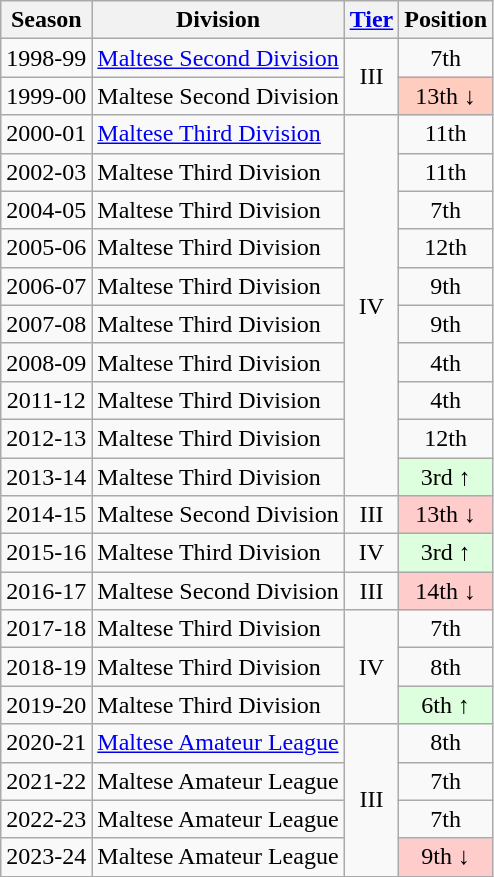<table class="wikitable">
<tr>
<th>Season</th>
<th>Division</th>
<th><a href='#'>Tier</a></th>
<th>Position</th>
</tr>
<tr align="center">
<td>1998-99</td>
<td align="left"><a href='#'>Maltese Second Division</a></td>
<td rowspan="2">III</td>
<td>7th</td>
</tr>
<tr align="center">
<td>1999-00</td>
<td align="left">Maltese Second Division</td>
<td bgcolor="ffccccc">13th ↓</td>
</tr>
<tr align="center">
<td>2000-01</td>
<td align="left"><a href='#'>Maltese Third Division</a></td>
<td rowspan="10">IV</td>
<td>11th</td>
</tr>
<tr align="center">
<td>2002-03</td>
<td align="left">Maltese Third Division</td>
<td>11th</td>
</tr>
<tr align="center">
<td>2004-05</td>
<td align="left">Maltese Third Division</td>
<td>7th</td>
</tr>
<tr align="center">
<td>2005-06</td>
<td align="left">Maltese Third Division</td>
<td>12th</td>
</tr>
<tr align="center">
<td>2006-07</td>
<td align="left">Maltese Third Division</td>
<td>9th</td>
</tr>
<tr align="center">
<td>2007-08</td>
<td align="left">Maltese Third Division</td>
<td>9th</td>
</tr>
<tr align="center">
<td>2008-09</td>
<td align="left">Maltese Third Division</td>
<td>4th</td>
</tr>
<tr align="center">
<td>2011-12</td>
<td align="left">Maltese Third Division</td>
<td>4th</td>
</tr>
<tr align="center">
<td>2012-13</td>
<td align="left">Maltese Third Division</td>
<td>12th</td>
</tr>
<tr align="center">
<td>2013-14</td>
<td align="left">Maltese Third Division</td>
<td bgcolor="ddffdd">3rd ↑</td>
</tr>
<tr align="center">
<td>2014-15</td>
<td align="left">Maltese Second Division</td>
<td>III</td>
<td bgcolor="ffcccc">13th ↓</td>
</tr>
<tr align="center">
<td>2015-16</td>
<td align="left">Maltese Third Division</td>
<td>IV</td>
<td bgcolor="ddffdd">3rd ↑</td>
</tr>
<tr align="center">
<td>2016-17</td>
<td align="left">Maltese Second Division</td>
<td>III</td>
<td bgcolor="ffcccc">14th ↓</td>
</tr>
<tr align="center">
<td>2017-18</td>
<td align="left">Maltese Third Division</td>
<td rowspan="3">IV</td>
<td>7th</td>
</tr>
<tr align="center">
<td>2018-19</td>
<td align="left">Maltese Third Division</td>
<td>8th</td>
</tr>
<tr align="center">
<td>2019-20</td>
<td align="left">Maltese Third Division</td>
<td bgcolor="ddffdd">6th ↑</td>
</tr>
<tr align="center">
<td>2020-21</td>
<td align="left"><a href='#'>Maltese Amateur League</a></td>
<td rowspan="4">III</td>
<td>8th</td>
</tr>
<tr align="center">
<td>2021-22</td>
<td align="left">Maltese Amateur League</td>
<td>7th</td>
</tr>
<tr align="center">
<td>2022-23</td>
<td align="left">Maltese Amateur League</td>
<td>7th</td>
</tr>
<tr align="center">
<td>2023-24</td>
<td align="left">Maltese Amateur League</td>
<td bgcolor="ffcccc">9th ↓</td>
</tr>
</table>
